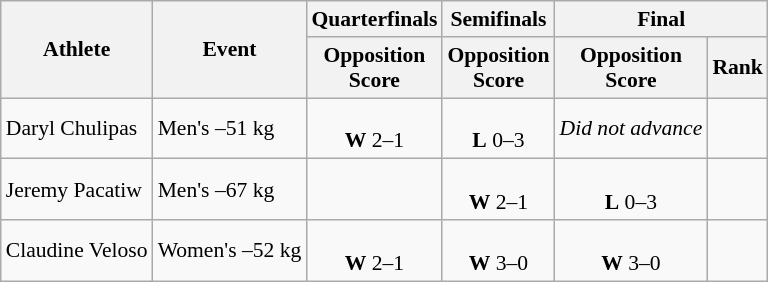<table class="wikitable" style="font-size:90%">
<tr>
<th rowspan=2>Athlete</th>
<th rowspan=2>Event</th>
<th>Quarterfinals</th>
<th>Semifinals</th>
<th colspan=2>Final</th>
</tr>
<tr style="font-size:95">
<th>Opposition<br>Score</th>
<th>Opposition<br>Score</th>
<th>Opposition<br>Score</th>
<th>Rank</th>
</tr>
<tr align=center>
<td align=left>Daryl Chulipas</td>
<td align=left>Men's –51 kg</td>
<td><br><strong>W</strong> 2–1</td>
<td><br><strong>L</strong> 0–3</td>
<td><em>Did not advance</em></td>
<td></td>
</tr>
<tr align=center>
<td align=left>Jeremy Pacatiw</td>
<td align=left>Men's –67 kg</td>
<td></td>
<td><br><strong>W</strong> 2–1</td>
<td><br><strong>L</strong> 0–3</td>
<td></td>
</tr>
<tr align=center>
<td align=left>Claudine Veloso</td>
<td align=left>Women's –52 kg</td>
<td><br><strong>W</strong> 2–1</td>
<td><br><strong>W</strong> 3–0</td>
<td><br><strong>W</strong> 3–0</td>
<td></td>
</tr>
</table>
